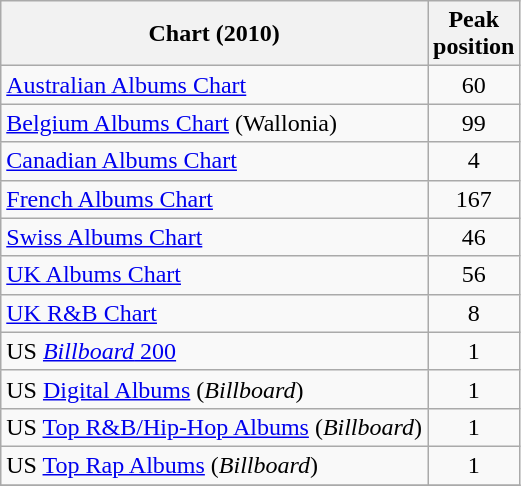<table class="wikitable sortable">
<tr>
<th>Chart (2010)</th>
<th>Peak<br>position</th>
</tr>
<tr>
<td><a href='#'>Australian Albums Chart</a></td>
<td style="text-align:center;">60</td>
</tr>
<tr>
<td><a href='#'>Belgium Albums Chart</a> (Wallonia)</td>
<td style="text-align:center;">99</td>
</tr>
<tr>
<td><a href='#'>Canadian Albums Chart</a></td>
<td style="text-align:center;">4</td>
</tr>
<tr>
<td><a href='#'>French Albums Chart</a></td>
<td style="text-align:center;">167</td>
</tr>
<tr>
<td><a href='#'>Swiss Albums Chart</a></td>
<td style="text-align:center;">46</td>
</tr>
<tr>
<td><a href='#'>UK Albums Chart</a></td>
<td style="text-align:center;">56</td>
</tr>
<tr>
<td><a href='#'>UK R&B Chart</a></td>
<td style="text-align:center;">8</td>
</tr>
<tr>
<td>US <a href='#'><em>Billboard</em> 200</a></td>
<td style="text-align:center;">1</td>
</tr>
<tr>
<td>US <a href='#'>Digital Albums</a> (<em>Billboard</em>)</td>
<td style="text-align:center;">1</td>
</tr>
<tr>
<td>US <a href='#'>Top R&B/Hip-Hop Albums</a> (<em>Billboard</em>)</td>
<td style="text-align:center;">1</td>
</tr>
<tr>
<td>US <a href='#'>Top Rap Albums</a> (<em>Billboard</em>)</td>
<td style="text-align:center;">1</td>
</tr>
<tr>
</tr>
</table>
